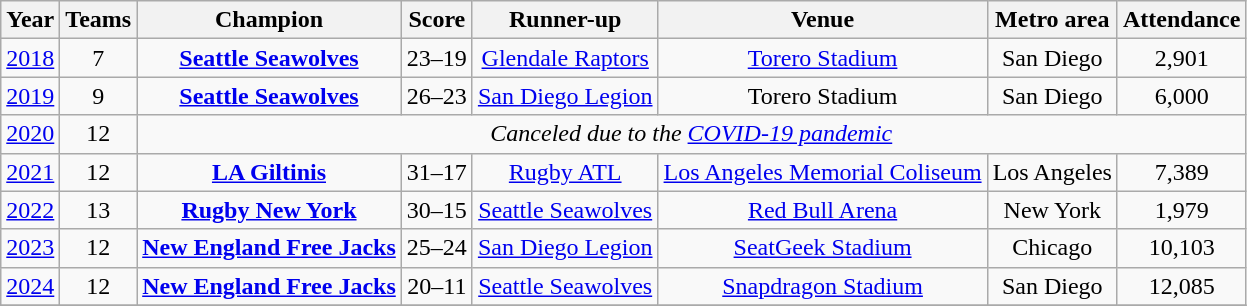<table class="wikitable" style="text-align:center;">
<tr>
<th>Year</th>
<th>Teams</th>
<th>Champion</th>
<th>Score</th>
<th>Runner-up</th>
<th>Venue</th>
<th>Metro area</th>
<th>Attendance</th>
</tr>
<tr>
<td><a href='#'>2018</a></td>
<td>7</td>
<td><strong><a href='#'>Seattle Seawolves</a></strong></td>
<td>23–19</td>
<td><a href='#'>Glendale Raptors</a></td>
<td><a href='#'>Torero Stadium</a></td>
<td>San Diego</td>
<td>2,901</td>
</tr>
<tr>
<td><a href='#'>2019</a></td>
<td>9</td>
<td><strong><a href='#'>Seattle Seawolves</a></strong></td>
<td>26–23</td>
<td><a href='#'>San Diego Legion</a></td>
<td>Torero Stadium</td>
<td>San Diego</td>
<td>6,000</td>
</tr>
<tr>
<td><a href='#'>2020</a></td>
<td>12</td>
<td colspan="6"><em>Canceled due to the <a href='#'>COVID-19 pandemic</a></em></td>
</tr>
<tr>
<td><a href='#'>2021</a></td>
<td>12</td>
<td><strong><a href='#'>LA Giltinis</a></strong></td>
<td>31–17</td>
<td><a href='#'>Rugby ATL</a></td>
<td><a href='#'>Los Angeles Memorial Coliseum</a></td>
<td>Los Angeles</td>
<td>7,389</td>
</tr>
<tr>
<td><a href='#'>2022</a></td>
<td>13</td>
<td><strong><a href='#'>Rugby New York</a></strong></td>
<td>30–15</td>
<td><a href='#'>Seattle Seawolves</a></td>
<td><a href='#'>Red Bull Arena</a></td>
<td>New York</td>
<td>1,979</td>
</tr>
<tr>
<td><a href='#'>2023</a></td>
<td>12</td>
<td><strong><a href='#'>New England Free Jacks</a></strong></td>
<td>25–24</td>
<td><a href='#'>San Diego Legion</a></td>
<td><a href='#'>SeatGeek Stadium</a></td>
<td>Chicago</td>
<td>10,103</td>
</tr>
<tr>
<td><a href='#'>2024</a></td>
<td>12</td>
<td><strong><a href='#'>New England Free Jacks</a></strong></td>
<td>20–11</td>
<td><a href='#'>Seattle Seawolves</a></td>
<td><a href='#'>Snapdragon Stadium</a></td>
<td>San Diego</td>
<td>12,085</td>
</tr>
<tr>
</tr>
</table>
